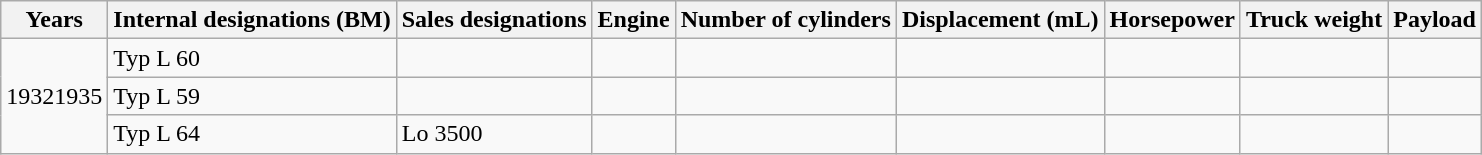<table class="wikitable sortable" style="text-align: left;">
<tr>
<th>Years</th>
<th>Internal designations (BM)</th>
<th>Sales designations</th>
<th>Engine</th>
<th>Number of cylinders</th>
<th>Displacement (mL)</th>
<th>Horsepower</th>
<th>Truck weight</th>
<th>Payload</th>
</tr>
<tr>
<td rowspan="3">19321935</td>
<td>Typ L 60</td>
<td></td>
<td></td>
<td></td>
<td></td>
<td></td>
<td></td>
<td></td>
</tr>
<tr>
<td>Typ L 59</td>
<td></td>
<td></td>
<td></td>
<td></td>
<td></td>
<td></td>
<td></td>
</tr>
<tr>
<td>Typ L 64</td>
<td>Lo 3500</td>
<td></td>
<td></td>
<td></td>
<td></td>
<td></td>
<td></td>
</tr>
</table>
